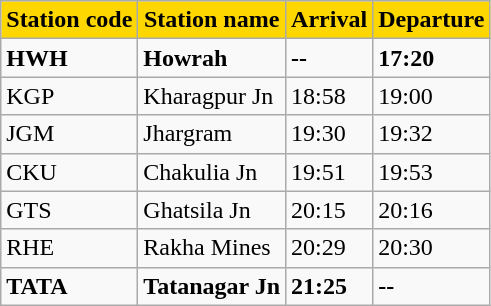<table class="wikitable">
<tr>
<th style="background-color:#FFD700">Station code</th>
<th ! style="background-color:#FFD700">Station name</th>
<th ! style="background-color:#FFD700">Arrival</th>
<th ! style="background-color:#FFD700">Departure</th>
</tr>
<tr>
<td valign="top"><strong>HWH</strong></td>
<td valign="top"><strong>Howrah</strong></td>
<td valign="top"><strong>--</strong></td>
<td valign="top"><strong>17:20</strong></td>
</tr>
<tr>
<td valign="top">KGP</td>
<td valign="top">Kharagpur Jn</td>
<td valign="top">18:58</td>
<td valign="top">19:00</td>
</tr>
<tr>
<td valign="top">JGM</td>
<td valign="top">Jhargram</td>
<td valign="top">19:30</td>
<td valign="top">19:32</td>
</tr>
<tr>
<td valign="top">CKU</td>
<td valign="top">Chakulia Jn</td>
<td valign="top">19:51</td>
<td valign="top">19:53</td>
</tr>
<tr>
<td valign="top">GTS</td>
<td valign="top">Ghatsila Jn</td>
<td valign="top">20:15</td>
<td valign="top">20:16</td>
</tr>
<tr>
<td valign="top">RHE</td>
<td valign="top">Rakha Mines</td>
<td valign="top">20:29</td>
<td valign="top">20:30</td>
</tr>
<tr>
<td valign="top"><strong>TATA</strong></td>
<td valign="top"><strong>Tatanagar Jn</strong></td>
<td valign="top"><strong>21:25</strong></td>
<td valign="top"><strong>--</strong></td>
</tr>
</table>
